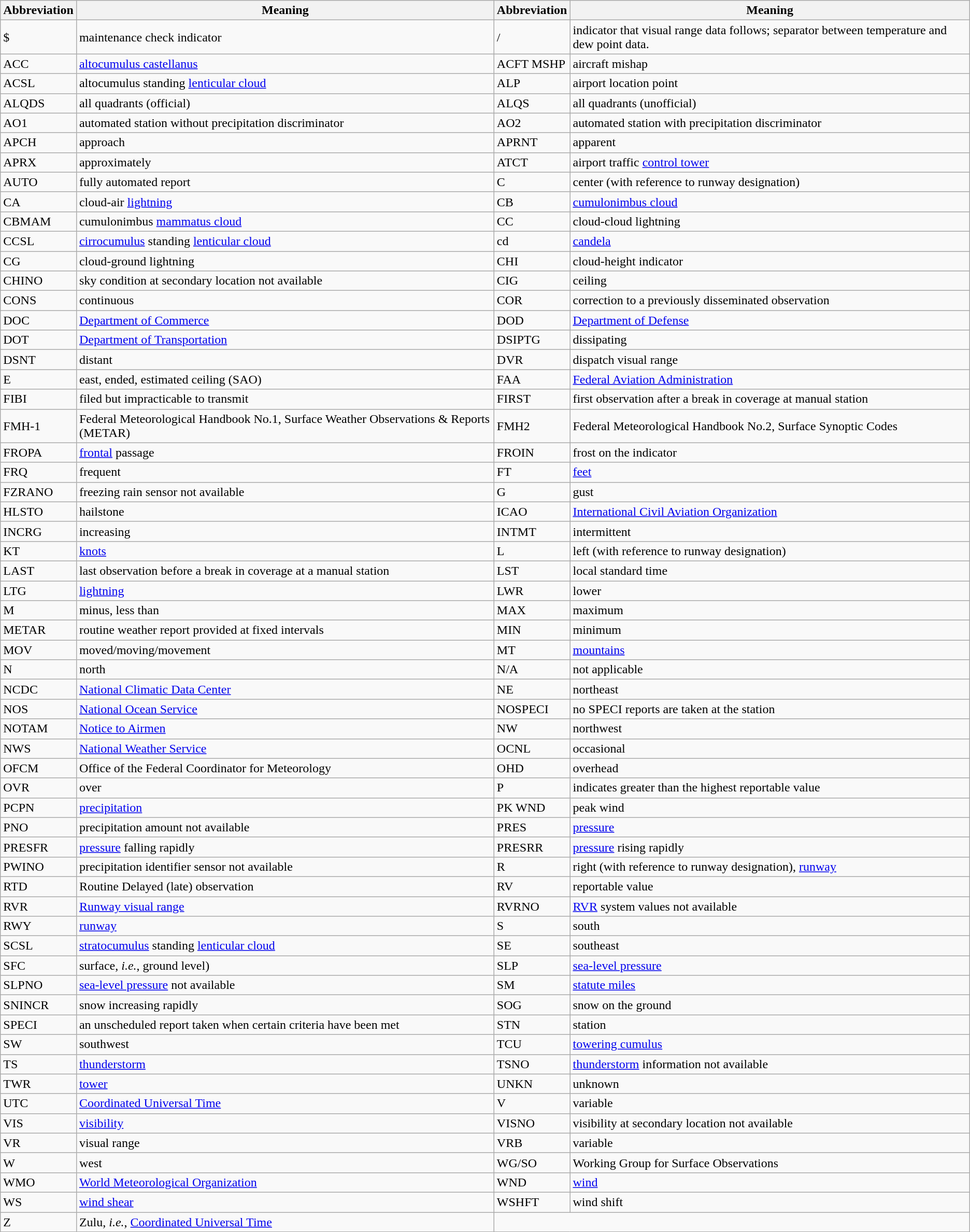<table class="wikitable">
<tr>
<th scope="col">Abbreviation</th>
<th scope="col">Meaning</th>
<th scope="col">Abbreviation</th>
<th scope="col">Meaning</th>
</tr>
<tr>
<td>$</td>
<td>maintenance check indicator</td>
<td>/</td>
<td>indicator that visual range data follows; separator between temperature and dew point data.</td>
</tr>
<tr>
<td>ACC</td>
<td><a href='#'>altocumulus castellanus</a></td>
<td>ACFT MSHP</td>
<td>aircraft mishap</td>
</tr>
<tr>
<td>ACSL</td>
<td>altocumulus standing <a href='#'>lenticular cloud</a></td>
<td>ALP</td>
<td>airport location point</td>
</tr>
<tr>
<td>ALQDS</td>
<td>all quadrants (official)</td>
<td>ALQS</td>
<td>all quadrants (unofficial)</td>
</tr>
<tr>
<td>AO1</td>
<td>automated station without precipitation discriminator</td>
<td>AO2</td>
<td>automated station with precipitation discriminator</td>
</tr>
<tr>
<td>APCH</td>
<td>approach</td>
<td>APRNT</td>
<td>apparent</td>
</tr>
<tr>
<td>APRX</td>
<td>approximately</td>
<td>ATCT</td>
<td>airport traffic <a href='#'>control tower</a></td>
</tr>
<tr>
<td>AUTO</td>
<td>fully automated report</td>
<td>C</td>
<td>center (with reference to runway designation)</td>
</tr>
<tr>
<td>CA</td>
<td>cloud-air <a href='#'>lightning</a></td>
<td>CB</td>
<td><a href='#'>cumulonimbus cloud</a></td>
</tr>
<tr>
<td>CBMAM</td>
<td>cumulonimbus <a href='#'>mammatus cloud</a></td>
<td>CC</td>
<td>cloud-cloud lightning</td>
</tr>
<tr>
<td>CCSL</td>
<td><a href='#'>cirrocumulus</a> standing <a href='#'>lenticular cloud</a></td>
<td>cd</td>
<td><a href='#'>candela</a></td>
</tr>
<tr>
<td>CG</td>
<td>cloud-ground lightning</td>
<td>CHI</td>
<td>cloud-height indicator</td>
</tr>
<tr>
<td>CHINO</td>
<td>sky condition at secondary location not available</td>
<td>CIG</td>
<td>ceiling</td>
</tr>
<tr>
<td>CONS</td>
<td>continuous</td>
<td>COR</td>
<td>correction to a previously disseminated observation</td>
</tr>
<tr>
<td>DOC</td>
<td><a href='#'>Department of Commerce</a></td>
<td>DOD</td>
<td><a href='#'>Department of Defense</a></td>
</tr>
<tr>
<td>DOT</td>
<td><a href='#'>Department of Transportation</a></td>
<td>DSIPTG</td>
<td>dissipating</td>
</tr>
<tr>
<td>DSNT</td>
<td>distant</td>
<td>DVR</td>
<td>dispatch visual range</td>
</tr>
<tr>
<td>E</td>
<td>east, ended, estimated ceiling (SAO)</td>
<td>FAA</td>
<td><a href='#'>Federal Aviation Administration</a></td>
</tr>
<tr>
<td>FIBI</td>
<td>filed but impracticable to transmit</td>
<td>FIRST</td>
<td>first observation after a break in coverage at manual station</td>
</tr>
<tr>
<td>FMH-1</td>
<td>Federal Meteorological Handbook No.1, Surface Weather Observations & Reports (METAR)</td>
<td>FMH2</td>
<td>Federal Meteorological Handbook No.2, Surface Synoptic Codes</td>
</tr>
<tr>
<td>FROPA</td>
<td><a href='#'>frontal</a> passage</td>
<td>FROIN</td>
<td>frost on the indicator</td>
</tr>
<tr>
<td>FRQ</td>
<td>frequent</td>
<td>FT</td>
<td><a href='#'>feet</a></td>
</tr>
<tr>
<td>FZRANO</td>
<td>freezing rain sensor not available</td>
<td>G</td>
<td>gust</td>
</tr>
<tr>
<td>HLSTO</td>
<td>hailstone</td>
<td>ICAO</td>
<td><a href='#'>International Civil Aviation Organization</a></td>
</tr>
<tr>
<td>INCRG</td>
<td>increasing</td>
<td>INTMT</td>
<td>intermittent</td>
</tr>
<tr>
<td>KT</td>
<td><a href='#'>knots</a></td>
<td>L</td>
<td>left (with reference to runway designation)</td>
</tr>
<tr>
<td>LAST</td>
<td>last observation before a break in coverage at a manual station</td>
<td>LST</td>
<td>local standard time</td>
</tr>
<tr>
<td>LTG</td>
<td><a href='#'>lightning</a></td>
<td>LWR</td>
<td>lower</td>
</tr>
<tr>
<td>M</td>
<td>minus, less than</td>
<td>MAX</td>
<td>maximum</td>
</tr>
<tr>
<td>METAR</td>
<td>routine weather report provided at fixed intervals</td>
<td>MIN</td>
<td>minimum</td>
</tr>
<tr>
<td>MOV</td>
<td>moved/moving/movement</td>
<td>MT</td>
<td><a href='#'>mountains</a></td>
</tr>
<tr>
<td>N</td>
<td>north</td>
<td>N/A</td>
<td>not applicable</td>
</tr>
<tr>
<td>NCDC</td>
<td><a href='#'>National Climatic Data Center</a></td>
<td>NE</td>
<td>northeast</td>
</tr>
<tr>
<td>NOS</td>
<td><a href='#'>National Ocean Service</a></td>
<td>NOSPECI</td>
<td>no SPECI reports are taken at the station</td>
</tr>
<tr>
<td>NOTAM</td>
<td><a href='#'>Notice to Airmen</a></td>
<td>NW</td>
<td>northwest</td>
</tr>
<tr>
<td>NWS</td>
<td><a href='#'>National Weather Service</a></td>
<td>OCNL</td>
<td>occasional</td>
</tr>
<tr>
<td>OFCM</td>
<td>Office of the Federal Coordinator for Meteorology</td>
<td>OHD</td>
<td>overhead</td>
</tr>
<tr>
<td>OVR</td>
<td>over</td>
<td>P</td>
<td>indicates greater than the highest reportable value</td>
</tr>
<tr>
<td>PCPN</td>
<td><a href='#'>precipitation</a></td>
<td>PK WND</td>
<td>peak wind</td>
</tr>
<tr>
<td>PNO</td>
<td>precipitation amount not available</td>
<td>PRES</td>
<td><a href='#'>pressure</a></td>
</tr>
<tr>
<td>PRESFR</td>
<td><a href='#'>pressure</a> falling rapidly</td>
<td>PRESRR</td>
<td><a href='#'>pressure</a> rising rapidly</td>
</tr>
<tr>
<td>PWINO</td>
<td>precipitation identifier sensor not available</td>
<td>R</td>
<td>right (with reference to runway designation), <a href='#'>runway</a></td>
</tr>
<tr>
<td>RTD</td>
<td>Routine Delayed (late) observation</td>
<td>RV</td>
<td>reportable value</td>
</tr>
<tr>
<td>RVR</td>
<td><a href='#'>Runway visual range</a></td>
<td>RVRNO</td>
<td><a href='#'>RVR</a> system values not available</td>
</tr>
<tr>
<td>RWY</td>
<td><a href='#'>runway</a></td>
<td>S</td>
<td>south</td>
</tr>
<tr>
<td>SCSL</td>
<td><a href='#'>stratocumulus</a> standing <a href='#'>lenticular cloud</a></td>
<td>SE</td>
<td>southeast</td>
</tr>
<tr>
<td>SFC</td>
<td>surface, <em>i.e.</em>, ground level)</td>
<td>SLP</td>
<td><a href='#'>sea-level pressure</a></td>
</tr>
<tr>
<td>SLPNO</td>
<td><a href='#'>sea-level pressure</a> not available</td>
<td>SM</td>
<td><a href='#'>statute miles</a></td>
</tr>
<tr>
<td>SNINCR</td>
<td>snow increasing rapidly</td>
<td>SOG</td>
<td>snow on the ground</td>
</tr>
<tr>
<td>SPECI</td>
<td>an unscheduled report taken when certain criteria have been met</td>
<td>STN</td>
<td>station</td>
</tr>
<tr>
<td>SW</td>
<td>southwest</td>
<td>TCU</td>
<td><a href='#'>towering cumulus</a></td>
</tr>
<tr>
<td>TS</td>
<td><a href='#'>thunderstorm</a></td>
<td>TSNO</td>
<td><a href='#'>thunderstorm</a> information not available</td>
</tr>
<tr>
<td>TWR</td>
<td><a href='#'>tower</a></td>
<td>UNKN</td>
<td>unknown</td>
</tr>
<tr>
<td>UTC</td>
<td><a href='#'>Coordinated Universal Time</a></td>
<td>V</td>
<td>variable</td>
</tr>
<tr>
<td>VIS</td>
<td><a href='#'>visibility</a></td>
<td>VISNO</td>
<td>visibility at secondary location not available</td>
</tr>
<tr>
<td>VR</td>
<td>visual range</td>
<td>VRB</td>
<td>variable</td>
</tr>
<tr>
<td>W</td>
<td>west</td>
<td>WG/SO</td>
<td>Working Group for Surface Observations</td>
</tr>
<tr>
<td>WMO</td>
<td><a href='#'>World Meteorological Organization</a></td>
<td>WND</td>
<td><a href='#'>wind</a></td>
</tr>
<tr>
<td>WS</td>
<td><a href='#'>wind shear</a></td>
<td>WSHFT</td>
<td>wind shift</td>
</tr>
<tr>
<td>Z</td>
<td>Zulu, <em>i.e.</em>, <a href='#'>Coordinated Universal Time</a></td>
</tr>
</table>
